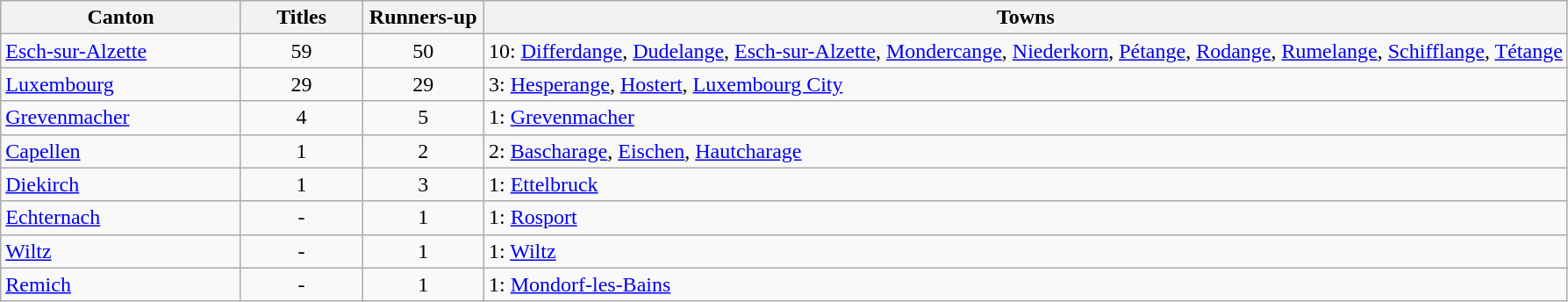<table class="wikitable sortable">
<tr>
<th width=175>Canton</th>
<th width=85>Titles</th>
<th width=85>Runners-up</th>
<th>Towns</th>
</tr>
<tr>
<td><a href='#'>Esch-sur-Alzette</a></td>
<td align=center>59</td>
<td align=center>50</td>
<td>10: <a href='#'>Differdange</a>, <a href='#'>Dudelange</a>, <a href='#'>Esch-sur-Alzette</a>, <a href='#'>Mondercange</a>, <a href='#'>Niederkorn</a>, <a href='#'>Pétange</a>, <a href='#'>Rodange</a>, <a href='#'>Rumelange</a>, <a href='#'>Schifflange</a>, <a href='#'>Tétange</a></td>
</tr>
<tr>
<td><a href='#'>Luxembourg</a></td>
<td align=center>29</td>
<td align=center>29</td>
<td>3: <a href='#'>Hesperange</a>, <a href='#'>Hostert</a>, <a href='#'>Luxembourg City</a></td>
</tr>
<tr>
<td><a href='#'>Grevenmacher</a></td>
<td align=center>4</td>
<td align=center>5</td>
<td>1: <a href='#'>Grevenmacher</a></td>
</tr>
<tr>
<td><a href='#'>Capellen</a></td>
<td align=center>1</td>
<td align=center>2</td>
<td>2: <a href='#'>Bascharage</a>, <a href='#'>Eischen</a>, <a href='#'>Hautcharage</a></td>
</tr>
<tr>
<td><a href='#'>Diekirch</a></td>
<td align=center>1</td>
<td align=center>3</td>
<td>1: <a href='#'>Ettelbruck</a></td>
</tr>
<tr>
<td><a href='#'>Echternach</a></td>
<td align=center>-</td>
<td align=center>1</td>
<td>1: <a href='#'>Rosport</a></td>
</tr>
<tr>
<td><a href='#'>Wiltz</a></td>
<td align=center>-</td>
<td align=center>1</td>
<td>1: <a href='#'>Wiltz</a></td>
</tr>
<tr>
<td><a href='#'>Remich</a></td>
<td align=center>-</td>
<td align=center>1</td>
<td>1: <a href='#'>Mondorf-les-Bains</a></td>
</tr>
</table>
